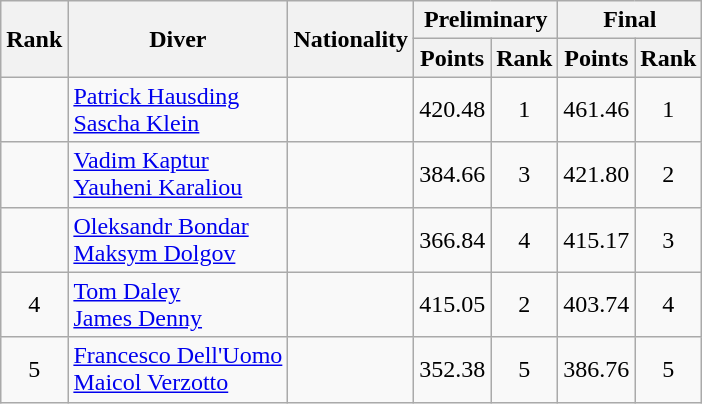<table class="wikitable sortable" style="text-align:center">
<tr>
<th rowspan=2>Rank</th>
<th rowspan=2>Diver</th>
<th rowspan=2>Nationality</th>
<th colspan="2">Preliminary</th>
<th colspan="2">Final</th>
</tr>
<tr>
<th>Points</th>
<th>Rank</th>
<th>Points</th>
<th>Rank</th>
</tr>
<tr>
<td></td>
<td align=left><a href='#'>Patrick Hausding</a><br><a href='#'>Sascha Klein</a></td>
<td align=left></td>
<td>420.48</td>
<td>1</td>
<td>461.46</td>
<td>1</td>
</tr>
<tr>
<td></td>
<td align=left><a href='#'>Vadim Kaptur</a><br><a href='#'>Yauheni Karaliou</a></td>
<td align=left></td>
<td>384.66</td>
<td>3</td>
<td>421.80</td>
<td>2</td>
</tr>
<tr>
<td></td>
<td align=left><a href='#'>Oleksandr Bondar</a><br><a href='#'>Maksym Dolgov</a></td>
<td align=left></td>
<td>366.84</td>
<td>4</td>
<td>415.17</td>
<td>3</td>
</tr>
<tr>
<td>4</td>
<td align=left><a href='#'>Tom Daley</a><br><a href='#'>James Denny</a></td>
<td align=left></td>
<td>415.05</td>
<td>2</td>
<td>403.74</td>
<td>4</td>
</tr>
<tr>
<td>5</td>
<td align=left><a href='#'>Francesco Dell'Uomo</a><br><a href='#'>Maicol Verzotto</a></td>
<td align=left></td>
<td>352.38</td>
<td>5</td>
<td>386.76</td>
<td>5</td>
</tr>
</table>
